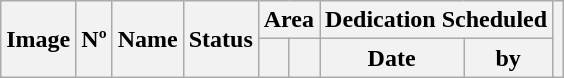<table class="wikitable sortable">
<tr>
<th rowspan=2>Image</th>
<th rowspan=2>Nº</th>
<th rowspan=2>Name</th>
<th rowspan=2>Status</th>
<th colspan=2>Area</th>
<th data-sort-type=date colspan=2>Dedication Scheduled</th>
<th rowspan=2></th>
</tr>
<tr>
<th></th>
<th></th>
<th data-sort-type=date>Date</th>
<th>by<br>




</th>
</tr>
</table>
